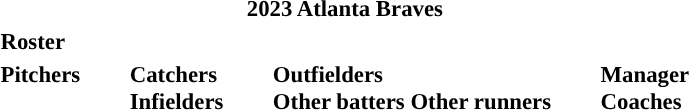<table class="toccolours" style="font-size: 95%;">
<tr>
<th colspan="10">2023 Atlanta Braves</th>
</tr>
<tr>
<td colspan="10"><strong>Roster</strong></td>
</tr>
<tr>
<td valign="top"><strong>Pitchers</strong><br>





























</td>
<td style="width:25px;"></td>
<td valign="top"><strong>Catchers</strong><br>


<strong>Infielders</strong>








</td>
<td style="width:25px;"></td>
<td valign="top"><strong>Outfielders</strong><br>







<strong>Other batters</strong>

<strong>Other runners</strong>
</td>
<td width="25px"></td>
<td valign="top"><strong>Manager</strong><br>
<strong>Coaches</strong>
 
 
 
 
 
 
 
 
 
 
 
 
 </td>
</tr>
</table>
